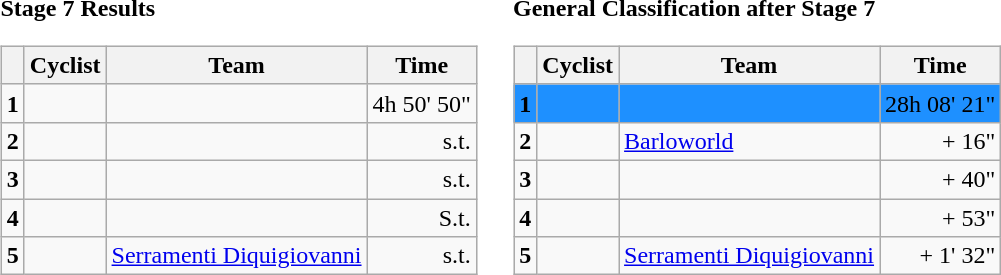<table>
<tr>
<td><strong>Stage 7 Results</strong><br><table class="wikitable">
<tr>
<th></th>
<th>Cyclist</th>
<th>Team</th>
<th>Time</th>
</tr>
<tr>
<td><strong>1</strong></td>
<td></td>
<td></td>
<td align="right">4h 50' 50"</td>
</tr>
<tr>
<td><strong>2</strong></td>
<td></td>
<td></td>
<td align="right">s.t.</td>
</tr>
<tr>
<td><strong>3</strong></td>
<td></td>
<td></td>
<td align="right">s.t.</td>
</tr>
<tr>
<td><strong>4</strong></td>
<td></td>
<td></td>
<td align="right">S.t.</td>
</tr>
<tr>
<td><strong>5</strong></td>
<td></td>
<td><a href='#'>Serramenti Diquigiovanni</a></td>
<td align="right">s.t.</td>
</tr>
</table>
</td>
<td></td>
<td><strong>General Classification after Stage 7</strong><br><table class="wikitable">
<tr>
<th></th>
<th>Cyclist</th>
<th>Team</th>
<th>Time</th>
</tr>
<tr bgcolor=dodgerblue>
<td><strong>1</strong></td>
<td></td>
<td></td>
<td align="right">28h 08' 21"</td>
</tr>
<tr>
<td><strong>2</strong></td>
<td></td>
<td><a href='#'>Barloworld</a></td>
<td align="right">+ 16"</td>
</tr>
<tr>
<td><strong>3</strong></td>
<td></td>
<td></td>
<td align="right">+ 40"</td>
</tr>
<tr>
<td><strong>4</strong></td>
<td></td>
<td></td>
<td align="right">+ 53"</td>
</tr>
<tr>
<td><strong>5</strong></td>
<td></td>
<td><a href='#'>Serramenti Diquigiovanni</a></td>
<td align="right">+ 1' 32"</td>
</tr>
</table>
</td>
</tr>
</table>
